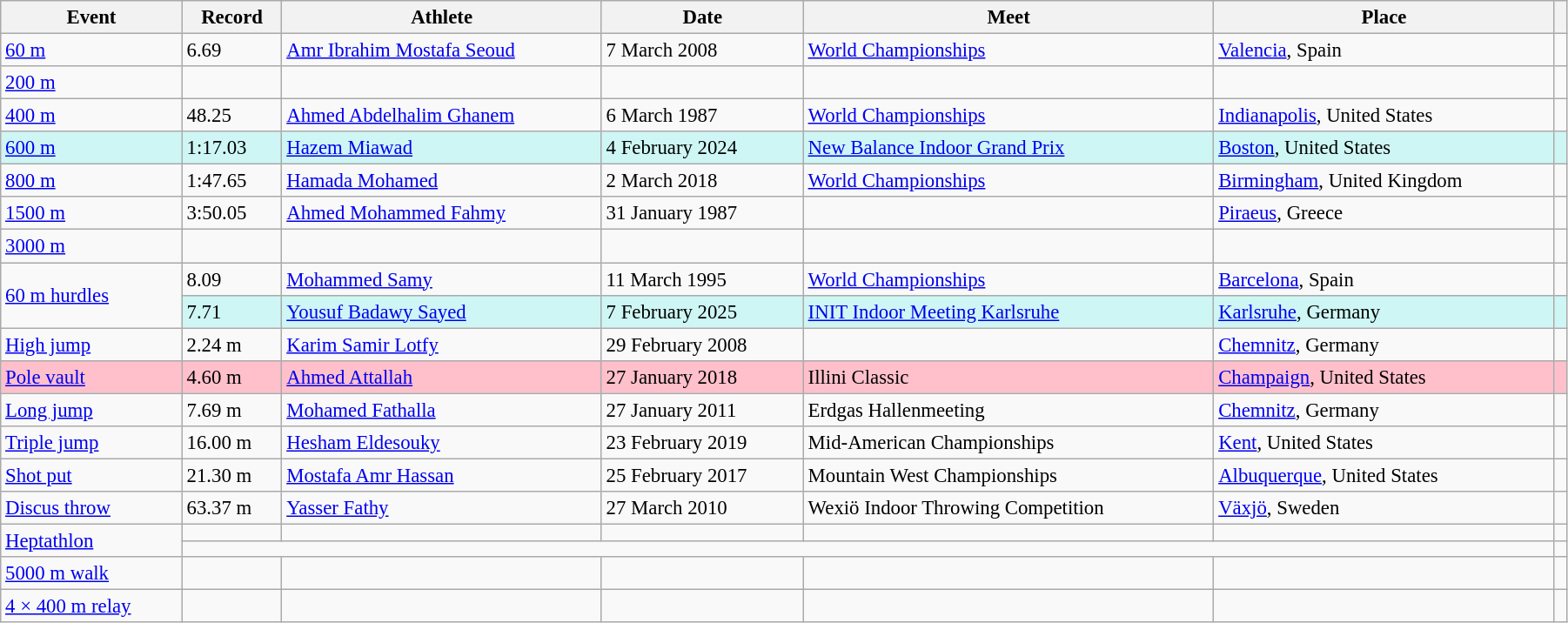<table class="wikitable" style="font-size:95%; width: 95%;">
<tr>
<th>Event</th>
<th>Record</th>
<th>Athlete</th>
<th>Date</th>
<th>Meet</th>
<th>Place</th>
<th></th>
</tr>
<tr>
<td><a href='#'>60 m</a></td>
<td>6.69</td>
<td><a href='#'>Amr Ibrahim Mostafa Seoud</a></td>
<td>7 March 2008</td>
<td><a href='#'>World Championships</a></td>
<td><a href='#'>Valencia</a>, Spain</td>
<td></td>
</tr>
<tr>
<td><a href='#'>200 m</a></td>
<td></td>
<td></td>
<td></td>
<td></td>
<td></td>
<td></td>
</tr>
<tr>
<td><a href='#'>400 m</a></td>
<td>48.25</td>
<td><a href='#'>Ahmed Abdelhalim Ghanem</a></td>
<td>6 March 1987</td>
<td><a href='#'>World Championships</a></td>
<td><a href='#'>Indianapolis</a>, United States</td>
<td></td>
</tr>
<tr bgcolor=#CEF6F5>
<td><a href='#'>600 m</a></td>
<td>1:17.03</td>
<td><a href='#'>Hazem Miawad</a></td>
<td>4 February 2024</td>
<td><a href='#'>New Balance Indoor Grand Prix</a></td>
<td><a href='#'>Boston</a>, United States</td>
<td></td>
</tr>
<tr>
<td><a href='#'>800 m</a></td>
<td>1:47.65</td>
<td><a href='#'>Hamada Mohamed</a></td>
<td>2 March 2018</td>
<td><a href='#'>World Championships</a></td>
<td><a href='#'>Birmingham</a>, United Kingdom</td>
<td></td>
</tr>
<tr>
<td><a href='#'>1500 m</a></td>
<td>3:50.05</td>
<td><a href='#'>Ahmed Mohammed Fahmy</a></td>
<td>31 January 1987</td>
<td></td>
<td><a href='#'>Piraeus</a>, Greece</td>
<td></td>
</tr>
<tr>
<td><a href='#'>3000 m</a></td>
<td></td>
<td></td>
<td></td>
<td></td>
<td></td>
<td></td>
</tr>
<tr>
<td rowspan=2><a href='#'>60 m hurdles</a></td>
<td>8.09</td>
<td><a href='#'>Mohammed Samy</a></td>
<td>11 March 1995</td>
<td><a href='#'>World Championships</a></td>
<td><a href='#'>Barcelona</a>, Spain</td>
<td></td>
</tr>
<tr bgcolor=#CEF6F5>
<td>7.71</td>
<td><a href='#'>Yousuf Badawy Sayed</a></td>
<td>7 February 2025</td>
<td><a href='#'>INIT Indoor Meeting Karlsruhe</a></td>
<td><a href='#'>Karlsruhe</a>, Germany</td>
<td></td>
</tr>
<tr>
<td><a href='#'>High jump</a></td>
<td>2.24 m</td>
<td><a href='#'>Karim Samir Lotfy</a></td>
<td>29 February 2008</td>
<td></td>
<td><a href='#'>Chemnitz</a>, Germany</td>
<td></td>
</tr>
<tr style="background:pink">
<td><a href='#'>Pole vault</a></td>
<td>4.60 m</td>
<td><a href='#'>Ahmed Attallah</a></td>
<td>27 January 2018</td>
<td>Illini Classic</td>
<td><a href='#'>Champaign</a>, United States</td>
<td></td>
</tr>
<tr>
<td><a href='#'>Long jump</a></td>
<td>7.69 m</td>
<td><a href='#'>Mohamed Fathalla</a></td>
<td>27 January 2011</td>
<td>Erdgas Hallenmeeting</td>
<td><a href='#'>Chemnitz</a>, Germany</td>
<td></td>
</tr>
<tr>
<td><a href='#'>Triple jump</a></td>
<td>16.00 m</td>
<td><a href='#'>Hesham Eldesouky</a></td>
<td>23 February 2019</td>
<td>Mid-American Championships</td>
<td><a href='#'>Kent</a>, United States</td>
<td></td>
</tr>
<tr>
<td><a href='#'>Shot put</a></td>
<td>21.30 m </td>
<td><a href='#'>Mostafa Amr Hassan</a></td>
<td>25 February 2017</td>
<td>Mountain West Championships</td>
<td><a href='#'>Albuquerque</a>, United States</td>
<td></td>
</tr>
<tr>
<td><a href='#'>Discus throw</a></td>
<td>63.37 m</td>
<td><a href='#'>Yasser Fathy</a></td>
<td>27 March 2010</td>
<td>Wexiö Indoor Throwing Competition</td>
<td><a href='#'>Växjö</a>, Sweden</td>
<td></td>
</tr>
<tr>
<td rowspan=2><a href='#'>Heptathlon</a></td>
<td></td>
<td></td>
<td></td>
<td></td>
<td></td>
<td></td>
</tr>
<tr>
<td colspan=5></td>
<td></td>
</tr>
<tr>
<td><a href='#'>5000 m walk</a></td>
<td></td>
<td></td>
<td></td>
<td></td>
<td></td>
<td></td>
</tr>
<tr>
<td><a href='#'>4 × 400 m relay</a></td>
<td></td>
<td></td>
<td></td>
<td></td>
<td></td>
<td></td>
</tr>
</table>
